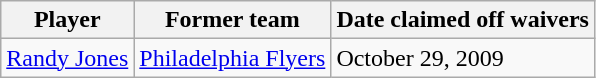<table class="wikitable">
<tr>
<th>Player</th>
<th>Former team</th>
<th>Date claimed off waivers</th>
</tr>
<tr>
<td><a href='#'>Randy Jones</a></td>
<td><a href='#'>Philadelphia Flyers</a></td>
<td>October 29, 2009</td>
</tr>
</table>
